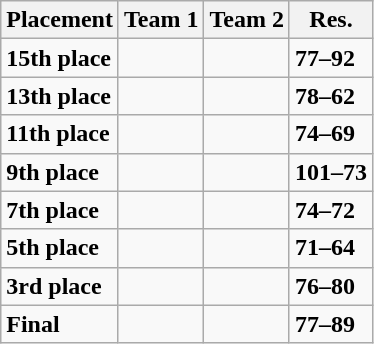<table class="wikitable">
<tr>
<th><strong>Placement</strong></th>
<th><strong>Team 1</strong></th>
<th><strong>Team 2</strong></th>
<th><strong>Res.</strong></th>
</tr>
<tr>
<td><strong>15th place</strong></td>
<td></td>
<td></td>
<td><strong>77–92</strong></td>
</tr>
<tr>
<td><strong>13th place</strong></td>
<td></td>
<td></td>
<td><strong>78–62</strong></td>
</tr>
<tr>
<td><strong>11th place</strong></td>
<td></td>
<td></td>
<td><strong>74–69</strong></td>
</tr>
<tr>
<td><strong>9th place</strong></td>
<td></td>
<td></td>
<td><strong>101–73</strong></td>
</tr>
<tr>
<td><strong>7th place</strong></td>
<td></td>
<td></td>
<td><strong>74–72</strong></td>
</tr>
<tr>
<td><strong>5th place</strong></td>
<td></td>
<td></td>
<td><strong>71–64</strong></td>
</tr>
<tr>
<td><strong>3rd place</strong></td>
<td></td>
<td></td>
<td><strong>76–80</strong></td>
</tr>
<tr>
<td><strong>Final</strong></td>
<td></td>
<td></td>
<td><strong>77–89</strong></td>
</tr>
</table>
